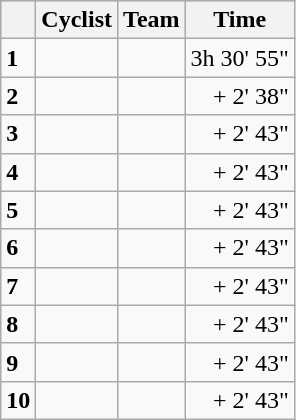<table class="wikitable">
<tr style="background:#ccccff;">
<th></th>
<th>Cyclist</th>
<th>Team</th>
<th>Time</th>
</tr>
<tr>
<td><strong>1</strong></td>
<td><strong></strong></td>
<td><strong></strong></td>
<td align=right>3h 30' 55"</td>
</tr>
<tr>
<td><strong>2</strong></td>
<td></td>
<td></td>
<td align=right>+ 2' 38"</td>
</tr>
<tr>
<td><strong>3</strong></td>
<td></td>
<td></td>
<td align=right>+ 2' 43"</td>
</tr>
<tr>
<td><strong>4</strong></td>
<td></td>
<td></td>
<td align=right>+ 2' 43"</td>
</tr>
<tr>
<td><strong>5</strong></td>
<td></td>
<td></td>
<td align=right>+ 2' 43"</td>
</tr>
<tr>
<td><strong>6</strong></td>
<td></td>
<td></td>
<td align=right>+ 2' 43"</td>
</tr>
<tr>
<td><strong>7</strong></td>
<td></td>
<td></td>
<td align=right>+ 2' 43"</td>
</tr>
<tr>
<td><strong>8</strong></td>
<td></td>
<td></td>
<td align=right>+ 2' 43"</td>
</tr>
<tr>
<td><strong>9</strong></td>
<td></td>
<td></td>
<td align=right>+ 2' 43"</td>
</tr>
<tr>
<td><strong>10</strong></td>
<td></td>
<td></td>
<td align=right>+ 2' 43"</td>
</tr>
</table>
